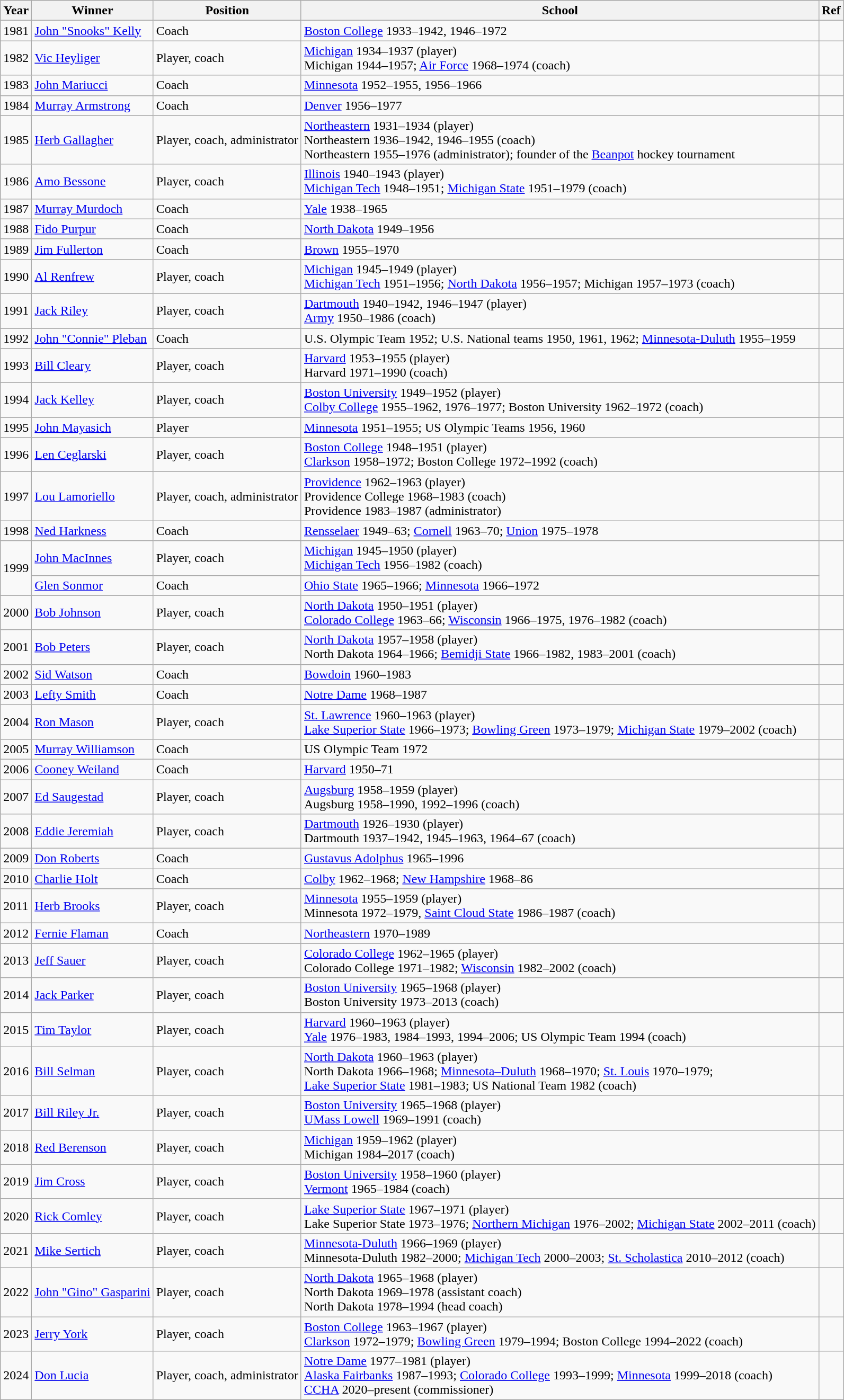<table class="wikitable sortable">
<tr>
<th bgcolor="#e5e5e5">Year</th>
<th bgcolor="#e5e5e5">Winner</th>
<th bgcolor="#e5e5e5">Position</th>
<th bgcolor="#e5e5e5">School</th>
<th bgcolor="#e5e5e5">Ref</th>
</tr>
<tr>
<td>1981</td>
<td><a href='#'>John "Snooks" Kelly</a></td>
<td>Coach</td>
<td><a href='#'>Boston College</a> 1933–1942, 1946–1972</td>
<td></td>
</tr>
<tr>
<td>1982</td>
<td><a href='#'>Vic Heyliger</a></td>
<td>Player, coach</td>
<td><a href='#'>Michigan</a> 1934–1937 (player)<br>Michigan 1944–1957; <a href='#'>Air Force</a> 1968–1974 (coach)</td>
<td></td>
</tr>
<tr>
<td>1983</td>
<td><a href='#'>John Mariucci</a></td>
<td>Coach</td>
<td><a href='#'>Minnesota</a> 1952–1955, 1956–1966</td>
<td></td>
</tr>
<tr>
<td>1984</td>
<td><a href='#'>Murray Armstrong</a></td>
<td>Coach</td>
<td><a href='#'>Denver</a> 1956–1977</td>
<td></td>
</tr>
<tr>
<td>1985</td>
<td><a href='#'>Herb Gallagher</a></td>
<td>Player, coach, administrator</td>
<td><a href='#'>Northeastern</a> 1931–1934 (player)<br>Northeastern 1936–1942, 1946–1955 (coach)<br>Northeastern 1955–1976 (administrator); founder of the <a href='#'>Beanpot</a> hockey tournament</td>
<td></td>
</tr>
<tr>
<td>1986</td>
<td><a href='#'>Amo Bessone</a></td>
<td>Player, coach</td>
<td><a href='#'>Illinois</a> 1940–1943 (player)<br><a href='#'>Michigan Tech</a> 1948–1951; <a href='#'>Michigan State</a> 1951–1979 (coach)</td>
<td></td>
</tr>
<tr>
<td>1987</td>
<td><a href='#'>Murray Murdoch</a></td>
<td>Coach</td>
<td><a href='#'>Yale</a> 1938–1965</td>
<td></td>
</tr>
<tr>
<td>1988</td>
<td><a href='#'>Fido Purpur</a></td>
<td>Coach</td>
<td><a href='#'>North Dakota</a> 1949–1956</td>
<td></td>
</tr>
<tr>
<td>1989</td>
<td><a href='#'>Jim Fullerton</a></td>
<td>Coach</td>
<td><a href='#'>Brown</a> 1955–1970</td>
<td></td>
</tr>
<tr>
<td>1990</td>
<td><a href='#'>Al Renfrew</a></td>
<td>Player, coach</td>
<td><a href='#'>Michigan</a> 1945–1949 (player)<br><a href='#'>Michigan Tech</a> 1951–1956; <a href='#'>North Dakota</a> 1956–1957; Michigan 1957–1973 (coach)</td>
<td></td>
</tr>
<tr>
<td>1991</td>
<td><a href='#'>Jack Riley</a></td>
<td>Player, coach</td>
<td><a href='#'>Dartmouth</a> 1940–1942, 1946–1947 (player)<br><a href='#'>Army</a> 1950–1986 (coach)</td>
<td></td>
</tr>
<tr>
<td>1992</td>
<td><a href='#'>John "Connie" Pleban</a></td>
<td>Coach</td>
<td>U.S. Olympic Team 1952; U.S. National teams 1950, 1961, 1962; <a href='#'>Minnesota-Duluth</a> 1955–1959</td>
<td></td>
</tr>
<tr>
<td>1993</td>
<td><a href='#'>Bill Cleary</a></td>
<td>Player, coach</td>
<td><a href='#'>Harvard</a> 1953–1955 (player)<br>Harvard 1971–1990 (coach)</td>
<td></td>
</tr>
<tr>
<td>1994</td>
<td><a href='#'>Jack Kelley</a></td>
<td>Player, coach</td>
<td><a href='#'>Boston University</a> 1949–1952 (player)<br><a href='#'>Colby College</a> 1955–1962, 1976–1977; Boston University 1962–1972 (coach)</td>
<td></td>
</tr>
<tr>
<td>1995</td>
<td><a href='#'>John Mayasich</a></td>
<td>Player</td>
<td><a href='#'>Minnesota</a> 1951–1955; US Olympic Teams 1956, 1960</td>
<td></td>
</tr>
<tr>
<td>1996</td>
<td><a href='#'>Len Ceglarski</a></td>
<td>Player, coach</td>
<td><a href='#'>Boston College</a> 1948–1951 (player)<br><a href='#'>Clarkson</a> 1958–1972; Boston College 1972–1992 (coach)</td>
<td></td>
</tr>
<tr>
<td>1997</td>
<td><a href='#'>Lou Lamoriello</a></td>
<td>Player, coach, administrator</td>
<td><a href='#'>Providence</a> 1962–1963 (player)<br>Providence College 1968–1983 (coach)<br>Providence 1983–1987 (administrator)</td>
<td></td>
</tr>
<tr>
<td>1998</td>
<td><a href='#'>Ned Harkness</a></td>
<td>Coach</td>
<td><a href='#'>Rensselaer</a> 1949–63; <a href='#'>Cornell</a> 1963–70; <a href='#'>Union</a> 1975–1978</td>
<td></td>
</tr>
<tr>
<td rowspan="2">1999</td>
<td><a href='#'>John MacInnes</a></td>
<td>Player, coach</td>
<td><a href='#'>Michigan</a> 1945–1950 (player)<br><a href='#'>Michigan Tech</a> 1956–1982 (coach)</td>
<td rowspan="2"></td>
</tr>
<tr>
<td><a href='#'>Glen Sonmor</a></td>
<td>Coach</td>
<td><a href='#'>Ohio State</a> 1965–1966; <a href='#'>Minnesota</a> 1966–1972</td>
</tr>
<tr>
<td>2000</td>
<td><a href='#'>Bob Johnson</a></td>
<td>Player, coach</td>
<td><a href='#'>North Dakota</a> 1950–1951 (player)<br><a href='#'>Colorado College</a> 1963–66; <a href='#'>Wisconsin</a> 1966–1975, 1976–1982 (coach)</td>
<td></td>
</tr>
<tr>
<td>2001</td>
<td><a href='#'>Bob Peters</a></td>
<td>Player, coach</td>
<td><a href='#'>North Dakota</a> 1957–1958 (player)<br>North Dakota 1964–1966; <a href='#'>Bemidji State</a> 1966–1982, 1983–2001 (coach)</td>
<td></td>
</tr>
<tr>
<td>2002</td>
<td><a href='#'>Sid Watson</a></td>
<td>Coach</td>
<td><a href='#'>Bowdoin</a> 1960–1983</td>
<td></td>
</tr>
<tr>
<td>2003</td>
<td><a href='#'>Lefty Smith</a></td>
<td>Coach</td>
<td><a href='#'>Notre Dame</a> 1968–1987</td>
<td></td>
</tr>
<tr>
<td>2004</td>
<td><a href='#'>Ron Mason</a></td>
<td>Player, coach</td>
<td><a href='#'>St. Lawrence</a> 1960–1963 (player)<br><a href='#'>Lake Superior State</a> 1966–1973; <a href='#'>Bowling Green</a> 1973–1979; <a href='#'>Michigan State</a> 1979–2002 (coach)</td>
<td></td>
</tr>
<tr>
<td>2005</td>
<td><a href='#'>Murray Williamson</a></td>
<td>Coach</td>
<td>US Olympic Team 1972</td>
<td></td>
</tr>
<tr>
<td>2006</td>
<td><a href='#'>Cooney Weiland</a></td>
<td>Coach</td>
<td><a href='#'>Harvard</a> 1950–71</td>
<td></td>
</tr>
<tr>
<td>2007</td>
<td><a href='#'>Ed Saugestad</a></td>
<td>Player, coach</td>
<td><a href='#'>Augsburg</a> 1958–1959 (player)<br>Augsburg 1958–1990, 1992–1996 (coach)</td>
<td></td>
</tr>
<tr>
<td>2008</td>
<td><a href='#'>Eddie Jeremiah</a></td>
<td>Player, coach</td>
<td><a href='#'>Dartmouth</a> 1926–1930 (player)<br>Dartmouth 1937–1942, 1945–1963, 1964–67 (coach)</td>
<td></td>
</tr>
<tr>
<td>2009</td>
<td><a href='#'>Don Roberts</a></td>
<td>Coach</td>
<td><a href='#'>Gustavus Adolphus</a> 1965–1996</td>
<td></td>
</tr>
<tr>
<td>2010</td>
<td><a href='#'>Charlie Holt</a></td>
<td>Coach</td>
<td><a href='#'>Colby</a> 1962–1968; <a href='#'>New Hampshire</a> 1968–86</td>
<td></td>
</tr>
<tr>
<td>2011</td>
<td><a href='#'>Herb Brooks</a></td>
<td>Player, coach</td>
<td><a href='#'>Minnesota</a> 1955–1959 (player)<br>Minnesota 1972–1979, <a href='#'>Saint Cloud State</a> 1986–1987 (coach)</td>
<td></td>
</tr>
<tr>
<td>2012</td>
<td><a href='#'>Fernie Flaman</a></td>
<td>Coach</td>
<td><a href='#'>Northeastern</a> 1970–1989</td>
<td></td>
</tr>
<tr>
<td>2013</td>
<td><a href='#'>Jeff Sauer</a></td>
<td>Player, coach</td>
<td><a href='#'>Colorado College</a> 1962–1965 (player)<br>Colorado College 1971–1982; <a href='#'>Wisconsin</a> 1982–2002 (coach)</td>
<td></td>
</tr>
<tr>
<td>2014</td>
<td><a href='#'>Jack Parker</a></td>
<td>Player, coach</td>
<td><a href='#'>Boston University</a> 1965–1968 (player)<br>Boston University 1973–2013 (coach)</td>
<td></td>
</tr>
<tr>
<td>2015</td>
<td><a href='#'>Tim Taylor</a></td>
<td>Player, coach</td>
<td><a href='#'>Harvard</a> 1960–1963 (player)<br><a href='#'>Yale</a> 1976–1983, 1984–1993, 1994–2006; US Olympic Team 1994 (coach)</td>
<td></td>
</tr>
<tr>
<td>2016</td>
<td><a href='#'>Bill Selman</a></td>
<td>Player, coach</td>
<td><a href='#'>North Dakota</a> 1960–1963 (player)<br>North Dakota 1966–1968; <a href='#'>Minnesota–Duluth</a> 1968–1970; <a href='#'>St. Louis</a> 1970–1979;<br><a href='#'>Lake Superior State</a> 1981–1983; US National Team 1982 (coach)</td>
<td></td>
</tr>
<tr>
<td>2017</td>
<td><a href='#'>Bill Riley Jr.</a></td>
<td>Player, coach</td>
<td><a href='#'>Boston University</a> 1965–1968 (player)<br><a href='#'>UMass Lowell</a> 1969–1991 (coach)</td>
<td></td>
</tr>
<tr>
<td>2018</td>
<td><a href='#'>Red Berenson</a></td>
<td>Player, coach</td>
<td><a href='#'>Michigan</a> 1959–1962 (player)<br>Michigan 1984–2017 (coach)</td>
<td></td>
</tr>
<tr>
<td>2019</td>
<td><a href='#'>Jim Cross</a></td>
<td>Player, coach</td>
<td><a href='#'>Boston University</a> 1958–1960 (player)<br><a href='#'>Vermont</a> 1965–1984 (coach)</td>
<td></td>
</tr>
<tr>
<td>2020</td>
<td><a href='#'>Rick Comley</a></td>
<td>Player, coach</td>
<td><a href='#'>Lake Superior State</a> 1967–1971 (player)<br>Lake Superior State 1973–1976; <a href='#'>Northern Michigan</a> 1976–2002; <a href='#'>Michigan State</a> 2002–2011 (coach)</td>
<td></td>
</tr>
<tr>
<td>2021</td>
<td><a href='#'>Mike Sertich</a></td>
<td>Player, coach</td>
<td><a href='#'>Minnesota-Duluth</a> 1966–1969 (player)<br>Minnesota-Duluth 1982–2000; <a href='#'>Michigan Tech</a> 2000–2003; <a href='#'>St. Scholastica</a> 2010–2012 (coach)</td>
<td></td>
</tr>
<tr>
<td>2022</td>
<td><a href='#'>John "Gino" Gasparini</a></td>
<td>Player, coach</td>
<td><a href='#'>North Dakota</a> 1965–1968 (player)<br>North Dakota 1969–1978 (assistant coach)<br>North Dakota 1978–1994 (head coach)</td>
<td></td>
</tr>
<tr>
<td>2023</td>
<td><a href='#'>Jerry York</a></td>
<td>Player, coach</td>
<td><a href='#'>Boston College</a> 1963–1967 (player)<br><a href='#'>Clarkson</a> 1972–1979; <a href='#'>Bowling Green</a> 1979–1994; Boston College 1994–2022 (coach)</td>
<td></td>
</tr>
<tr>
<td>2024</td>
<td><a href='#'>Don Lucia</a></td>
<td>Player, coach, administrator</td>
<td><a href='#'>Notre Dame</a> 1977–1981 (player)<br><a href='#'>Alaska Fairbanks</a> 1987–1993; <a href='#'>Colorado College</a> 1993–1999; <a href='#'>Minnesota</a> 1999–2018 (coach)<br><a href='#'>CCHA</a> 2020–present (commissioner)</td>
<td></td>
</tr>
</table>
